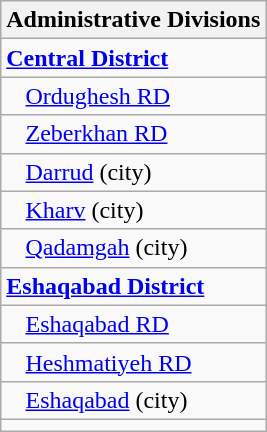<table class="wikitable">
<tr>
<th>Administrative Divisions</th>
</tr>
<tr>
<td><strong><a href='#'>Central District</a></strong></td>
</tr>
<tr>
<td style="padding-left: 1em;"><a href='#'>Ordughesh RD</a></td>
</tr>
<tr>
<td style="padding-left: 1em;"><a href='#'>Zeberkhan RD</a></td>
</tr>
<tr>
<td style="padding-left: 1em;"><a href='#'>Darrud</a> (city)</td>
</tr>
<tr>
<td style="padding-left: 1em;"><a href='#'>Kharv</a> (city)</td>
</tr>
<tr>
<td style="padding-left: 1em;"><a href='#'>Qadamgah</a> (city)</td>
</tr>
<tr>
<td><strong><a href='#'>Eshaqabad District</a></strong></td>
</tr>
<tr>
<td style="padding-left: 1em;"><a href='#'>Eshaqabad RD</a></td>
</tr>
<tr>
<td style="padding-left: 1em;"><a href='#'>Heshmatiyeh RD</a></td>
</tr>
<tr>
<td style="padding-left: 1em;"><a href='#'>Eshaqabad</a> (city)</td>
</tr>
<tr>
<td colspan=1></td>
</tr>
</table>
